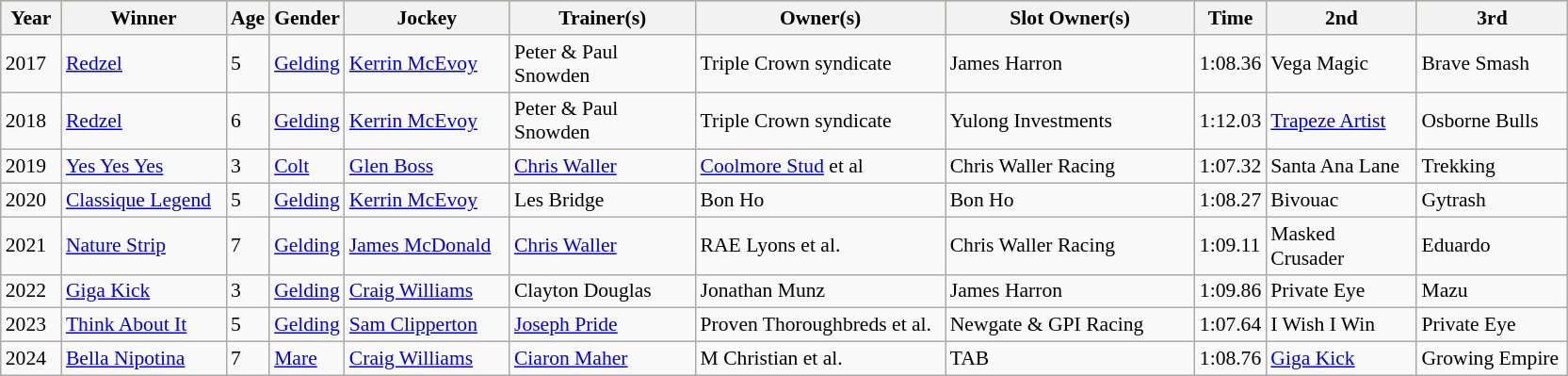<table class ="wikitable sortable" | border="1" cellpadding="0" style="border-collapse: collapse; font-size:90%">
<tr bgcolor="#77dd77" align="center">
<th width="36px"><strong>Year</strong><br></th>
<th width="110x"><strong>Winner</strong><br></th>
<th width="5px"><strong>Age</strong></th>
<th width="10px"><strong>Gender</strong></th>
<th width="110px"><strong>Jockey</strong><br></th>
<th width="125px"><strong>Trainer(s)</strong><br></th>
<th width="170px"><strong>Owner(s)</strong><br></th>
<th width="170px"><strong>Slot Owner(s)</strong><br></th>
<th width="40px"><strong>Time</strong><br></th>
<th width="100x"><strong>2nd</strong><br></th>
<th width="100x"><strong>3rd</strong></th>
</tr>
<tr>
<td>2017</td>
<td><a href='#'>Redzel</a></td>
<td>5</td>
<td><a href='#'>Gelding</a></td>
<td><a href='#'>Kerrin McEvoy</a></td>
<td>Peter & Paul Snowden</td>
<td>Triple Crown syndicate</td>
<td>James Harron</td>
<td>1:08.36</td>
<td>Vega Magic</td>
<td>Brave Smash</td>
</tr>
<tr>
<td>2018</td>
<td><a href='#'>Redzel</a></td>
<td>6</td>
<td><a href='#'>Gelding</a></td>
<td><a href='#'>Kerrin McEvoy</a></td>
<td>Peter & Paul Snowden</td>
<td>Triple Crown syndicate</td>
<td>Yulong Investments</td>
<td>1:12.03</td>
<td><a href='#'>Trapeze Artist</a></td>
<td>Osborne Bulls</td>
</tr>
<tr>
<td>2019</td>
<td><a href='#'>Yes Yes Yes</a></td>
<td>3</td>
<td><a href='#'>Colt</a></td>
<td><a href='#'>Glen Boss</a></td>
<td><a href='#'>Chris Waller</a></td>
<td><a href='#'>Coolmore Stud</a> et al</td>
<td>Chris Waller Racing</td>
<td>1:07.32</td>
<td>Santa Ana Lane</td>
<td>Trekking</td>
</tr>
<tr>
<td>2020</td>
<td><a href='#'>Classique Legend</a></td>
<td>5</td>
<td><a href='#'>Gelding</a></td>
<td><a href='#'>Kerrin McEvoy</a></td>
<td>Les Bridge</td>
<td>Bon Ho</td>
<td>Bon Ho</td>
<td>1:08.27</td>
<td>Bivouac</td>
<td>Gytrash</td>
</tr>
<tr>
<td>2021</td>
<td><a href='#'>Nature Strip</a></td>
<td>7</td>
<td><a href='#'>Gelding</a></td>
<td><a href='#'>James McDonald</a></td>
<td><a href='#'>Chris Waller</a></td>
<td>RAE Lyons et al.</td>
<td>Chris Waller Racing</td>
<td>1:09.11</td>
<td>Masked Crusader</td>
<td>Eduardo</td>
</tr>
<tr>
<td>2022</td>
<td><a href='#'>Giga Kick</a></td>
<td>3</td>
<td><a href='#'>Gelding</a></td>
<td><a href='#'>Craig Williams</a></td>
<td>Clayton Douglas</td>
<td>Jonathan Munz</td>
<td>James Harron</td>
<td>1:09.86</td>
<td>Private Eye</td>
<td>Mazu</td>
</tr>
<tr>
<td>2023</td>
<td><a href='#'>Think About It</a></td>
<td>5</td>
<td><a href='#'>Gelding</a></td>
<td><a href='#'>Sam Clipperton</a></td>
<td><a href='#'>Joseph Pride</a></td>
<td>Proven Thoroughbreds et al.</td>
<td>Newgate & GPI Racing</td>
<td>1:07.64</td>
<td>I Wish I Win</td>
<td>Private Eye</td>
</tr>
<tr>
<td>2024</td>
<td><a href='#'>Bella Nipotina</a></td>
<td>7</td>
<td><a href='#'>Mare</a></td>
<td><a href='#'>Craig Williams</a></td>
<td><a href='#'>Ciaron Maher</a></td>
<td>M Christian et al.</td>
<td>TAB</td>
<td>1:08.76</td>
<td><a href='#'>Giga Kick</a></td>
<td>Growing Empire</td>
</tr>
</table>
